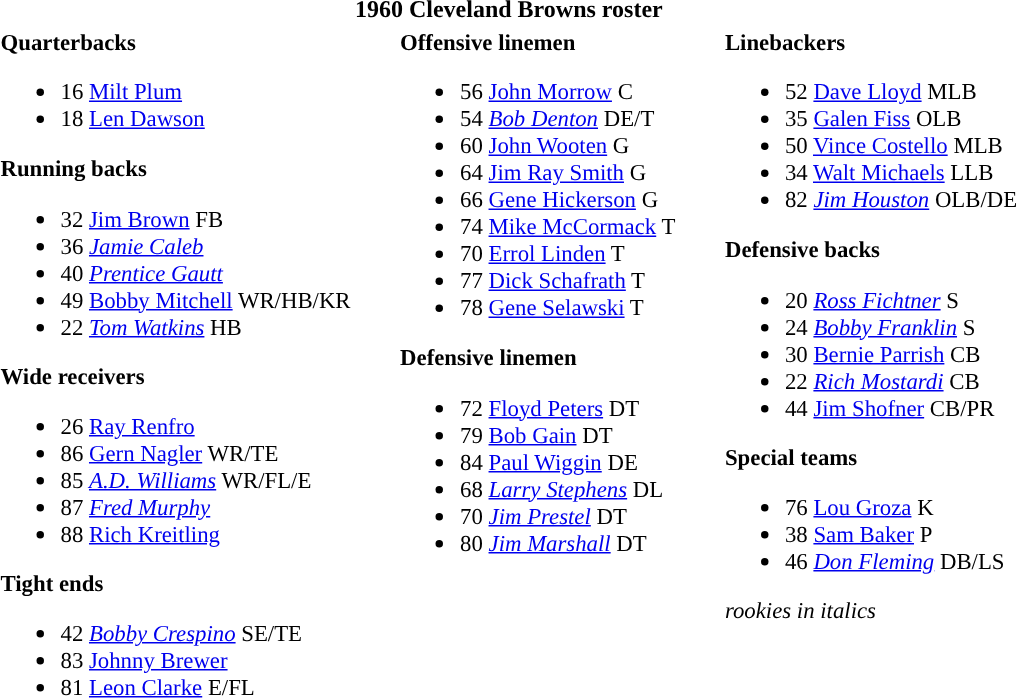<table class="toccolours" style="text-align: left;">
<tr>
<th colspan="7" style="text-align:center;">1960 Cleveland Browns roster</th>
</tr>
<tr>
<td style="font-size: 95%;" valign="top"><strong>Quarterbacks</strong><br><ul><li><span>16</span> <a href='#'>Milt Plum</a></li><li><span>18</span> <a href='#'>Len Dawson</a></li></ul><strong>Running backs</strong><ul><li><span>32</span> <a href='#'>Jim Brown</a> FB</li><li><span>36</span> <em><a href='#'>Jamie Caleb</a></em></li><li><span>40</span> <em><a href='#'>Prentice Gautt</a></em></li><li><span>49</span> <a href='#'>Bobby Mitchell</a> WR/HB/KR</li><li><span>22</span> <em><a href='#'>Tom Watkins</a></em> HB</li></ul><strong>Wide receivers</strong><ul><li><span>26</span> <a href='#'>Ray Renfro</a></li><li><span>86</span> <a href='#'>Gern Nagler</a> WR/TE</li><li><span>85</span> <em><a href='#'>A.D. Williams</a></em> WR/FL/E</li><li><span>87</span> <em><a href='#'>Fred Murphy</a></em></li><li><span>88</span> <a href='#'>Rich Kreitling</a></li></ul><strong>Tight ends</strong><ul><li><span>42</span> <em><a href='#'>Bobby Crespino</a></em> SE/TE</li><li><span>83</span> <a href='#'>Johnny Brewer</a></li><li><span>81</span> <a href='#'>Leon Clarke</a> E/FL</li></ul></td>
<td style="width: 25px;"></td>
<td style="font-size: 95%;" valign="top"><strong>Offensive linemen</strong><br><ul><li><span>56</span> <a href='#'>John Morrow</a> C</li><li><span>54</span> <em><a href='#'>Bob Denton</a></em> DE/T</li><li><span>60</span> <a href='#'>John Wooten</a> G</li><li><span>64</span> <a href='#'>Jim Ray Smith</a> G</li><li><span>66</span> <a href='#'>Gene Hickerson</a> G</li><li><span>74</span> <a href='#'>Mike McCormack</a> T</li><li><span>70</span> <a href='#'>Errol Linden</a> T</li><li><span>77</span> <a href='#'>Dick Schafrath</a> T</li><li><span>78</span> <a href='#'>Gene Selawski</a> T</li></ul><strong>Defensive linemen</strong><ul><li><span>72</span> <a href='#'>Floyd Peters</a> DT</li><li><span>79</span> <a href='#'>Bob Gain</a> DT</li><li><span>84</span> <a href='#'>Paul Wiggin</a> DE</li><li><span>68</span> <em><a href='#'>Larry Stephens</a></em> DL</li><li><span>70</span> <em><a href='#'>Jim Prestel</a></em> DT</li><li><span>80</span> <em><a href='#'>Jim Marshall</a></em> DT</li></ul></td>
<td style="width: 25px;"></td>
<td style="font-size: 95%;" valign="top"><strong>Linebackers</strong><br><ul><li><span>52</span> <a href='#'>Dave Lloyd</a> MLB</li><li><span>35</span> <a href='#'>Galen Fiss</a> OLB</li><li><span>50</span> <a href='#'>Vince Costello</a> MLB</li><li><span>34</span> <a href='#'>Walt Michaels</a> LLB</li><li><span>82</span> <em><a href='#'>Jim Houston</a></em> OLB/DE</li></ul><strong>Defensive backs</strong><ul><li><span>20</span> <em><a href='#'>Ross Fichtner</a></em> S</li><li><span>24</span> <em><a href='#'>Bobby Franklin</a></em> S</li><li><span>30</span> <a href='#'>Bernie Parrish</a> CB</li><li><span>22</span> <em><a href='#'>Rich Mostardi</a></em> CB</li><li><span>44</span> <a href='#'>Jim Shofner</a> CB/PR</li></ul><strong>Special teams</strong><ul><li><span>76</span> <a href='#'>Lou Groza</a> K</li><li><span>38</span> <a href='#'>Sam Baker</a> P</li><li><span>46</span> <em><a href='#'>Don Fleming</a></em> DB/LS</li></ul><em>rookies in italics</em></td>
</tr>
</table>
